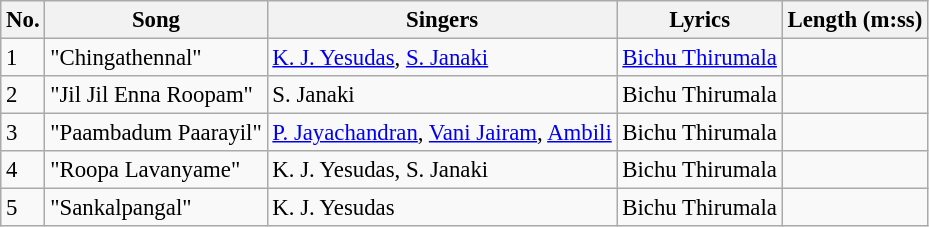<table class="wikitable" style="font-size:95%;">
<tr>
<th>No.</th>
<th>Song</th>
<th>Singers</th>
<th>Lyrics</th>
<th>Length (m:ss)</th>
</tr>
<tr>
<td>1</td>
<td>"Chingathennal"</td>
<td><a href='#'>K. J. Yesudas</a>, <a href='#'>S. Janaki</a></td>
<td><a href='#'>Bichu Thirumala</a></td>
<td></td>
</tr>
<tr>
<td>2</td>
<td>"Jil Jil Enna Roopam"</td>
<td>S. Janaki</td>
<td>Bichu Thirumala</td>
<td></td>
</tr>
<tr>
<td>3</td>
<td>"Paambadum Paarayil"</td>
<td><a href='#'>P. Jayachandran</a>, <a href='#'>Vani Jairam</a>, <a href='#'>Ambili</a></td>
<td>Bichu Thirumala</td>
<td></td>
</tr>
<tr>
<td>4</td>
<td>"Roopa Lavanyame"</td>
<td>K. J. Yesudas, S. Janaki</td>
<td>Bichu Thirumala</td>
<td></td>
</tr>
<tr>
<td>5</td>
<td>"Sankalpangal"</td>
<td>K. J. Yesudas</td>
<td>Bichu Thirumala</td>
<td></td>
</tr>
</table>
